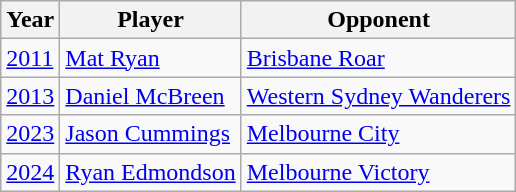<table class=" wikitable plainrowheaders">
<tr>
<th>Year</th>
<th>Player</th>
<th>Opponent</th>
</tr>
<tr>
<td><a href='#'>2011</a></td>
<td> <a href='#'>Mat Ryan</a></td>
<td><a href='#'>Brisbane Roar</a></td>
</tr>
<tr>
<td><a href='#'>2013</a></td>
<td> <a href='#'>Daniel McBreen</a></td>
<td><a href='#'>Western Sydney Wanderers</a></td>
</tr>
<tr>
<td><a href='#'>2023</a></td>
<td> <a href='#'>Jason Cummings</a></td>
<td><a href='#'>Melbourne City</a></td>
</tr>
<tr>
<td><a href='#'>2024</a></td>
<td> <a href='#'>Ryan Edmondson</a></td>
<td><a href='#'>Melbourne Victory</a></td>
</tr>
</table>
